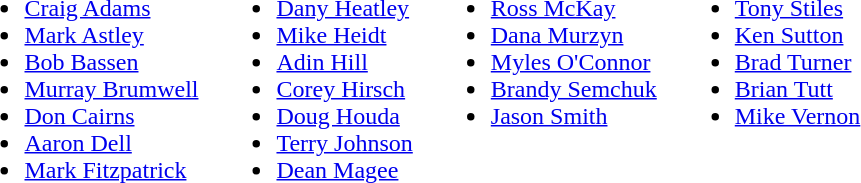<table CELLSPACING="10">
<tr>
<td VALIGN="TOP"><br><ul><li><a href='#'>Craig Adams</a></li><li><a href='#'>Mark Astley</a></li><li><a href='#'>Bob Bassen</a></li><li><a href='#'>Murray Brumwell</a></li><li><a href='#'>Don Cairns</a></li><li><a href='#'>Aaron Dell</a></li><li><a href='#'>Mark Fitzpatrick</a></li></ul></td>
<td VALIGN="TOP"><br><ul><li><a href='#'>Dany Heatley</a></li><li><a href='#'>Mike Heidt</a></li><li><a href='#'>Adin Hill</a></li><li><a href='#'>Corey Hirsch</a></li><li><a href='#'>Doug Houda</a></li><li><a href='#'>Terry Johnson</a></li><li><a href='#'>Dean Magee</a></li></ul></td>
<td VALIGN="TOP"><br><ul><li><a href='#'>Ross McKay</a></li><li><a href='#'>Dana Murzyn</a></li><li><a href='#'>Myles O'Connor</a></li><li><a href='#'>Brandy Semchuk</a></li><li><a href='#'>Jason Smith</a></li></ul></td>
<td VALIGN="TOP"><br><ul><li><a href='#'>Tony Stiles</a></li><li><a href='#'>Ken Sutton</a></li><li><a href='#'>Brad Turner</a></li><li><a href='#'>Brian Tutt</a></li><li><a href='#'>Mike Vernon</a></li></ul></td>
</tr>
</table>
